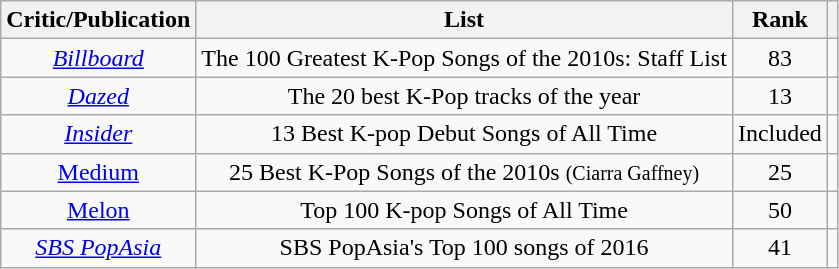<table class="wikitable sortable" style="text-align:center">
<tr>
<th>Critic/Publication</th>
<th>List</th>
<th>Rank</th>
<th class="unsortable"></th>
</tr>
<tr>
<td><em><a href='#'>Billboard</a></em></td>
<td>The 100 Greatest K-Pop Songs of the 2010s: Staff List</td>
<td>83</td>
<td></td>
</tr>
<tr>
<td><em><a href='#'>Dazed</a></em></td>
<td>The 20 best K-Pop tracks of the year</td>
<td>13</td>
<td></td>
</tr>
<tr>
<td><em><a href='#'>Insider</a></em></td>
<td>13 Best K-pop Debut Songs of All Time</td>
<td>Included</td>
<td></td>
</tr>
<tr>
<td><a href='#'>Medium</a></td>
<td>25 Best K-Pop Songs of the 2010s <small>(Ciarra Gaffney)</small></td>
<td>25</td>
<td></td>
</tr>
<tr>
<td><a href='#'>Melon</a></td>
<td>Top 100 K-pop Songs of All Time</td>
<td>50</td>
<td></td>
</tr>
<tr>
<td><em><a href='#'>SBS PopAsia</a></em></td>
<td>SBS PopAsia's Top 100 songs of 2016</td>
<td>41</td>
<td></td>
</tr>
</table>
